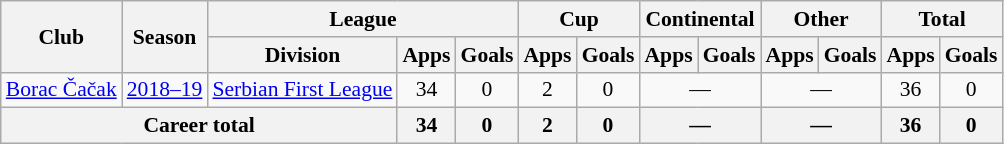<table class="wikitable" style="text-align: center;font-size:90%">
<tr>
<th rowspan="2">Club</th>
<th rowspan="2">Season</th>
<th colspan="3">League</th>
<th colspan="2">Cup</th>
<th colspan="2">Continental</th>
<th colspan="2">Other</th>
<th colspan="2">Total</th>
</tr>
<tr>
<th>Division</th>
<th>Apps</th>
<th>Goals</th>
<th>Apps</th>
<th>Goals</th>
<th>Apps</th>
<th>Goals</th>
<th>Apps</th>
<th>Goals</th>
<th>Apps</th>
<th>Goals</th>
</tr>
<tr>
<td><a href='#'>Borac Čačak</a></td>
<td><a href='#'>2018–19</a></td>
<td><a href='#'>Serbian First League</a></td>
<td>34</td>
<td>0</td>
<td>2</td>
<td>0</td>
<td colspan="2">—</td>
<td colspan="2">—</td>
<td>36</td>
<td>0</td>
</tr>
<tr>
<th colspan="3">Career total</th>
<th>34</th>
<th>0</th>
<th>2</th>
<th>0</th>
<th colspan="2">—</th>
<th colspan="2">—</th>
<th>36</th>
<th>0</th>
</tr>
</table>
